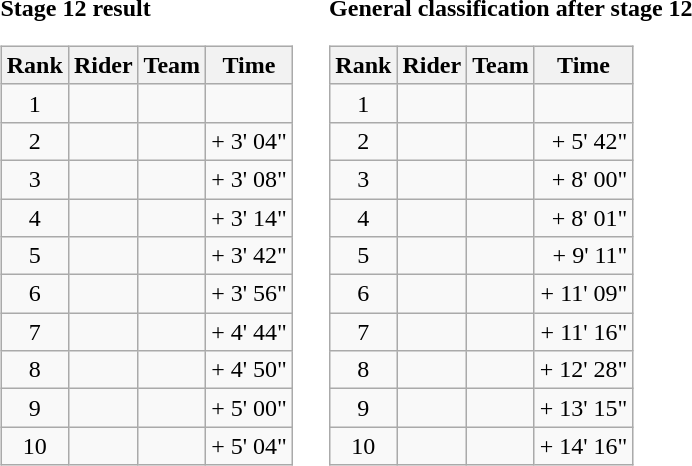<table>
<tr>
<td><strong>Stage 12 result</strong><br><table class="wikitable">
<tr>
<th scope="col">Rank</th>
<th scope="col">Rider</th>
<th scope="col">Team</th>
<th scope="col">Time</th>
</tr>
<tr>
<td style="text-align:center;">1</td>
<td> </td>
<td></td>
<td style="text-align:right;"></td>
</tr>
<tr>
<td style="text-align:center;">2</td>
<td></td>
<td></td>
<td style="text-align:right;">+ 3' 04"</td>
</tr>
<tr>
<td style="text-align:center;">3</td>
<td></td>
<td></td>
<td style="text-align:right;">+ 3' 08"</td>
</tr>
<tr>
<td style="text-align:center;">4</td>
<td></td>
<td></td>
<td style="text-align:right;">+ 3' 14"</td>
</tr>
<tr>
<td style="text-align:center;">5</td>
<td></td>
<td></td>
<td style="text-align:right;">+ 3' 42"</td>
</tr>
<tr>
<td style="text-align:center;">6</td>
<td></td>
<td></td>
<td style="text-align:right;">+ 3' 56"</td>
</tr>
<tr>
<td style="text-align:center;">7</td>
<td></td>
<td></td>
<td style="text-align:right;">+ 4' 44"</td>
</tr>
<tr>
<td style="text-align:center;">8</td>
<td></td>
<td></td>
<td style="text-align:right;">+ 4' 50"</td>
</tr>
<tr>
<td style="text-align:center;">9</td>
<td></td>
<td></td>
<td style="text-align:right;">+ 5' 00"</td>
</tr>
<tr>
<td style="text-align:center;">10</td>
<td></td>
<td></td>
<td style="text-align:right;">+ 5' 04"</td>
</tr>
</table>
</td>
<td></td>
<td><strong>General classification after stage 12</strong><br><table class="wikitable">
<tr>
<th scope="col">Rank</th>
<th scope="col">Rider</th>
<th scope="col">Team</th>
<th scope="col">Time</th>
</tr>
<tr>
<td style="text-align:center;">1</td>
<td> </td>
<td></td>
<td style="text-align:right;"></td>
</tr>
<tr>
<td style="text-align:center;">2</td>
<td></td>
<td></td>
<td style="text-align:right;">+ 5' 42"</td>
</tr>
<tr>
<td style="text-align:center;">3</td>
<td></td>
<td></td>
<td style="text-align:right;">+ 8' 00"</td>
</tr>
<tr>
<td style="text-align:center;">4</td>
<td></td>
<td></td>
<td style="text-align:right;">+ 8' 01"</td>
</tr>
<tr>
<td style="text-align:center;">5</td>
<td></td>
<td></td>
<td style="text-align:right;">+ 9' 11"</td>
</tr>
<tr>
<td style="text-align:center;">6</td>
<td></td>
<td></td>
<td style="text-align:right;">+ 11' 09"</td>
</tr>
<tr>
<td style="text-align:center;">7</td>
<td></td>
<td></td>
<td style="text-align:right;">+ 11' 16"</td>
</tr>
<tr>
<td style="text-align:center;">8</td>
<td></td>
<td></td>
<td style="text-align:right;">+ 12' 28"</td>
</tr>
<tr>
<td style="text-align:center;">9</td>
<td></td>
<td></td>
<td style="text-align:right;">+ 13' 15"</td>
</tr>
<tr>
<td style="text-align:center;">10</td>
<td></td>
<td></td>
<td style="text-align:right;">+ 14' 16"</td>
</tr>
</table>
</td>
</tr>
</table>
